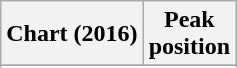<table class="wikitable sortable plainrowheaders" style="text-align:center">
<tr>
<th scope="col">Chart (2016)</th>
<th scope="col">Peak<br>position</th>
</tr>
<tr>
</tr>
<tr>
</tr>
<tr>
</tr>
<tr>
</tr>
</table>
